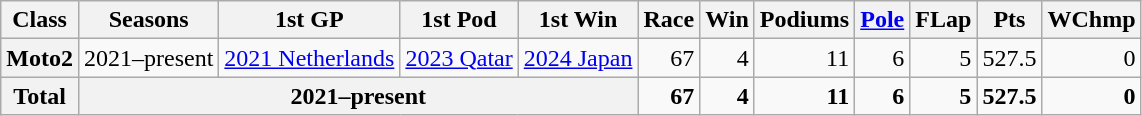<table class="wikitable" style="text-align:right;">
<tr>
<th>Class</th>
<th>Seasons</th>
<th>1st GP</th>
<th>1st Pod</th>
<th>1st Win</th>
<th>Race</th>
<th>Win</th>
<th>Podiums</th>
<th><a href='#'>Pole</a></th>
<th>FLap</th>
<th>Pts</th>
<th>WChmp</th>
</tr>
<tr>
<th>Moto2</th>
<td>2021–present</td>
<td style="text-align:left;"><a href='#'>2021 Netherlands</a></td>
<td style="text-align:left;"><a href='#'>2023 Qatar</a></td>
<td style="text-align:left;"><a href='#'>2024 Japan</a></td>
<td>67</td>
<td>4</td>
<td>11</td>
<td>6</td>
<td>5</td>
<td>527.5</td>
<td>0</td>
</tr>
<tr>
<th>Total</th>
<th colspan="4">2021–present</th>
<td><strong>67</strong></td>
<td><strong>4</strong></td>
<td><strong>11</strong></td>
<td><strong>6</strong></td>
<td><strong>5</strong></td>
<td><strong>527.5</strong></td>
<td><strong>0</strong></td>
</tr>
</table>
